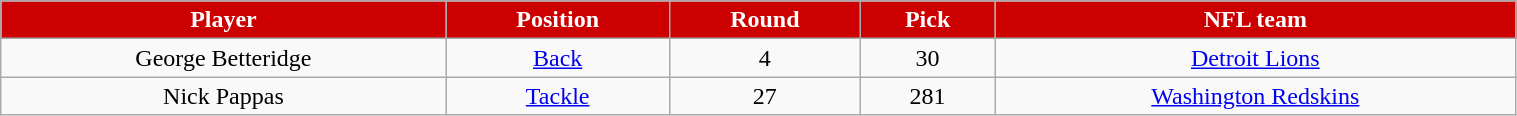<table class="wikitable" width="80%">
<tr align="center" style="background:#CC0000; color:white">
<td><strong>Player</strong></td>
<td><strong>Position</strong></td>
<td><strong>Round</strong></td>
<td><strong>Pick</strong></td>
<td><strong>NFL team</strong></td>
</tr>
<tr align="center">
<td>George Betteridge</td>
<td><a href='#'>Back</a></td>
<td>4</td>
<td>30</td>
<td><a href='#'>Detroit Lions</a></td>
</tr>
<tr align="center">
<td>Nick Pappas</td>
<td><a href='#'>Tackle</a></td>
<td>27</td>
<td>281</td>
<td><a href='#'>Washington Redskins</a></td>
</tr>
</table>
